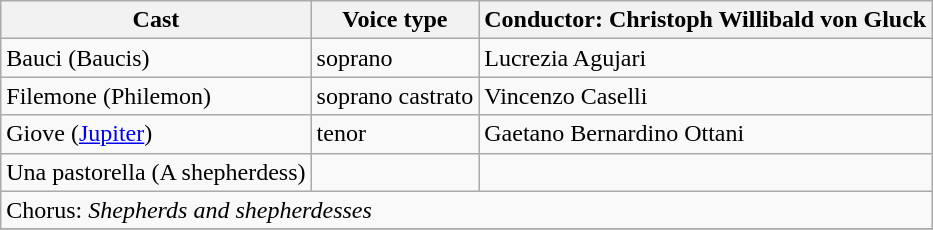<table class="wikitable">
<tr>
<th>Cast</th>
<th>Voice type</th>
<th>Conductor: Christoph Willibald von Gluck<br></th>
</tr>
<tr>
<td>Bauci (Baucis)</td>
<td>soprano</td>
<td>Lucrezia Agujari</td>
</tr>
<tr>
<td>Filemone (Philemon)</td>
<td>soprano castrato</td>
<td>Vincenzo Caselli</td>
</tr>
<tr>
<td>Giove (<a href='#'>Jupiter</a>)</td>
<td>tenor</td>
<td>Gaetano Bernardino Ottani</td>
</tr>
<tr>
<td>Una pastorella (A shepherdess)</td>
<td></td>
<td></td>
</tr>
<tr>
<td colspan="3">Chorus: <em>Shepherds and shepherdesses</em></td>
</tr>
<tr>
</tr>
</table>
